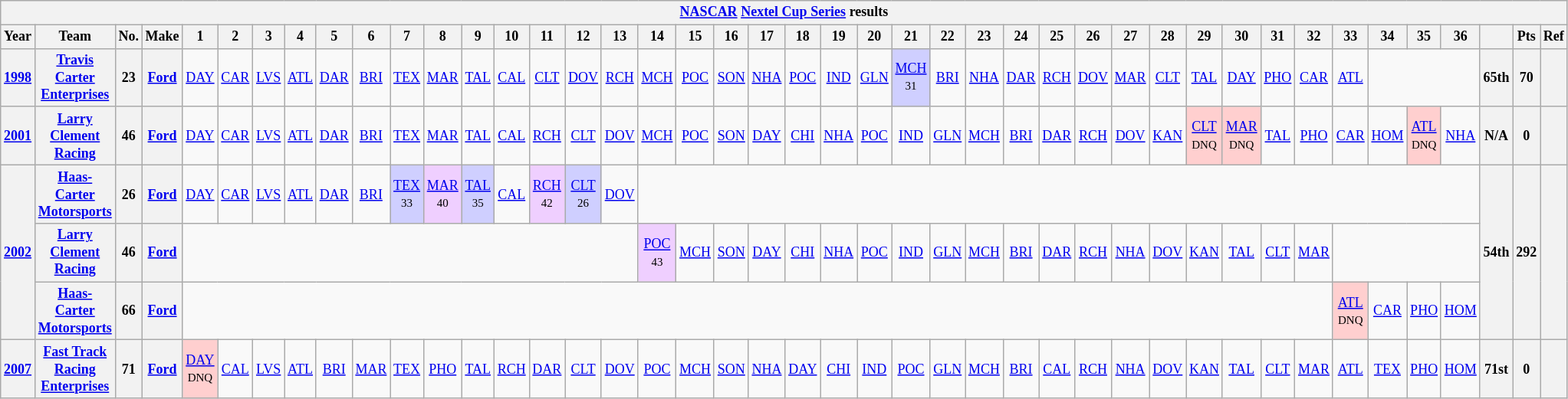<table class="wikitable" style="text-align:center; font-size:75%">
<tr>
<th colspan=45><a href='#'>NASCAR</a> <a href='#'>Nextel Cup Series</a> results</th>
</tr>
<tr>
<th>Year</th>
<th>Team</th>
<th>No.</th>
<th>Make</th>
<th>1</th>
<th>2</th>
<th>3</th>
<th>4</th>
<th>5</th>
<th>6</th>
<th>7</th>
<th>8</th>
<th>9</th>
<th>10</th>
<th>11</th>
<th>12</th>
<th>13</th>
<th>14</th>
<th>15</th>
<th>16</th>
<th>17</th>
<th>18</th>
<th>19</th>
<th>20</th>
<th>21</th>
<th>22</th>
<th>23</th>
<th>24</th>
<th>25</th>
<th>26</th>
<th>27</th>
<th>28</th>
<th>29</th>
<th>30</th>
<th>31</th>
<th>32</th>
<th>33</th>
<th>34</th>
<th>35</th>
<th>36</th>
<th></th>
<th>Pts</th>
<th>Ref</th>
</tr>
<tr>
<th><a href='#'>1998</a></th>
<th><a href='#'>Travis Carter Enterprises</a></th>
<th>23</th>
<th><a href='#'>Ford</a></th>
<td><a href='#'>DAY</a></td>
<td><a href='#'>CAR</a></td>
<td><a href='#'>LVS</a></td>
<td><a href='#'>ATL</a></td>
<td><a href='#'>DAR</a></td>
<td><a href='#'>BRI</a></td>
<td><a href='#'>TEX</a></td>
<td><a href='#'>MAR</a></td>
<td><a href='#'>TAL</a></td>
<td><a href='#'>CAL</a></td>
<td><a href='#'>CLT</a></td>
<td><a href='#'>DOV</a></td>
<td><a href='#'>RCH</a></td>
<td><a href='#'>MCH</a></td>
<td><a href='#'>POC</a></td>
<td><a href='#'>SON</a></td>
<td><a href='#'>NHA</a></td>
<td><a href='#'>POC</a></td>
<td><a href='#'>IND</a></td>
<td><a href='#'>GLN</a></td>
<td style="background:#CFCFFF;"><a href='#'>MCH</a><br><small>31</small></td>
<td><a href='#'>BRI</a></td>
<td><a href='#'>NHA</a></td>
<td><a href='#'>DAR</a></td>
<td><a href='#'>RCH</a></td>
<td><a href='#'>DOV</a></td>
<td><a href='#'>MAR</a></td>
<td><a href='#'>CLT</a></td>
<td><a href='#'>TAL</a></td>
<td><a href='#'>DAY</a></td>
<td><a href='#'>PHO</a></td>
<td><a href='#'>CAR</a></td>
<td><a href='#'>ATL</a></td>
<td colspan=3></td>
<th>65th</th>
<th>70</th>
<th></th>
</tr>
<tr>
<th><a href='#'>2001</a></th>
<th><a href='#'>Larry Clement Racing</a></th>
<th>46</th>
<th><a href='#'>Ford</a></th>
<td><a href='#'>DAY</a></td>
<td><a href='#'>CAR</a></td>
<td><a href='#'>LVS</a></td>
<td><a href='#'>ATL</a></td>
<td><a href='#'>DAR</a></td>
<td><a href='#'>BRI</a></td>
<td><a href='#'>TEX</a></td>
<td><a href='#'>MAR</a></td>
<td><a href='#'>TAL</a></td>
<td><a href='#'>CAL</a></td>
<td><a href='#'>RCH</a></td>
<td><a href='#'>CLT</a></td>
<td><a href='#'>DOV</a></td>
<td><a href='#'>MCH</a></td>
<td><a href='#'>POC</a></td>
<td><a href='#'>SON</a></td>
<td><a href='#'>DAY</a></td>
<td><a href='#'>CHI</a></td>
<td><a href='#'>NHA</a></td>
<td><a href='#'>POC</a></td>
<td><a href='#'>IND</a></td>
<td><a href='#'>GLN</a></td>
<td><a href='#'>MCH</a></td>
<td><a href='#'>BRI</a></td>
<td><a href='#'>DAR</a></td>
<td><a href='#'>RCH</a></td>
<td><a href='#'>DOV</a></td>
<td><a href='#'>KAN</a></td>
<td style="background:#FFCFCF;"><a href='#'>CLT</a><br><small>DNQ</small></td>
<td style="background:#FFCFCF;"><a href='#'>MAR</a><br><small>DNQ</small></td>
<td><a href='#'>TAL</a></td>
<td><a href='#'>PHO</a></td>
<td><a href='#'>CAR</a></td>
<td><a href='#'>HOM</a></td>
<td style="background:#FFCFCF;"><a href='#'>ATL</a><br><small>DNQ</small></td>
<td><a href='#'>NHA</a></td>
<th>N/A</th>
<th>0</th>
<th></th>
</tr>
<tr>
<th rowspan=3><a href='#'>2002</a></th>
<th><a href='#'>Haas-Carter Motorsports</a></th>
<th>26</th>
<th><a href='#'>Ford</a></th>
<td><a href='#'>DAY</a></td>
<td><a href='#'>CAR</a></td>
<td><a href='#'>LVS</a></td>
<td><a href='#'>ATL</a></td>
<td><a href='#'>DAR</a></td>
<td><a href='#'>BRI</a></td>
<td style="background:#CFCFFF;"><a href='#'>TEX</a><br><small>33</small></td>
<td style="background:#EFCFFF;"><a href='#'>MAR</a><br><small>40</small></td>
<td style="background:#CFCFFF;"><a href='#'>TAL</a><br><small>35</small></td>
<td><a href='#'>CAL</a></td>
<td style="background:#EFCFFF;"><a href='#'>RCH</a><br><small>42</small></td>
<td style="background:#CFCFFF;"><a href='#'>CLT</a><br><small>26</small></td>
<td><a href='#'>DOV</a></td>
<td colspan=23></td>
<th rowspan=3>54th</th>
<th rowspan=3>292</th>
<th rowspan=3></th>
</tr>
<tr>
<th><a href='#'>Larry Clement Racing</a></th>
<th>46</th>
<th><a href='#'>Ford</a></th>
<td colspan=13></td>
<td style="background:#EFCFFF;"><a href='#'>POC</a><br><small>43</small></td>
<td><a href='#'>MCH</a></td>
<td><a href='#'>SON</a></td>
<td><a href='#'>DAY</a></td>
<td><a href='#'>CHI</a></td>
<td><a href='#'>NHA</a></td>
<td><a href='#'>POC</a></td>
<td><a href='#'>IND</a></td>
<td><a href='#'>GLN</a></td>
<td><a href='#'>MCH</a></td>
<td><a href='#'>BRI</a></td>
<td><a href='#'>DAR</a></td>
<td><a href='#'>RCH</a></td>
<td><a href='#'>NHA</a></td>
<td><a href='#'>DOV</a></td>
<td><a href='#'>KAN</a></td>
<td><a href='#'>TAL</a></td>
<td><a href='#'>CLT</a></td>
<td><a href='#'>MAR</a></td>
<td colspan=4></td>
</tr>
<tr>
<th><a href='#'>Haas-Carter Motorsports</a></th>
<th>66</th>
<th><a href='#'>Ford</a></th>
<td colspan=32></td>
<td style="background:#FFCFCF;"><a href='#'>ATL</a><br><small>DNQ</small></td>
<td><a href='#'>CAR</a></td>
<td><a href='#'>PHO</a></td>
<td><a href='#'>HOM</a></td>
</tr>
<tr>
<th><a href='#'>2007</a></th>
<th><a href='#'>Fast Track Racing Enterprises</a></th>
<th>71</th>
<th><a href='#'>Ford</a></th>
<td style="background:#FFCFCF;"><a href='#'>DAY</a><br><small>DNQ</small></td>
<td><a href='#'>CAL</a></td>
<td><a href='#'>LVS</a></td>
<td><a href='#'>ATL</a></td>
<td><a href='#'>BRI</a></td>
<td><a href='#'>MAR</a></td>
<td><a href='#'>TEX</a></td>
<td><a href='#'>PHO</a></td>
<td><a href='#'>TAL</a></td>
<td><a href='#'>RCH</a></td>
<td><a href='#'>DAR</a></td>
<td><a href='#'>CLT</a></td>
<td><a href='#'>DOV</a></td>
<td><a href='#'>POC</a></td>
<td><a href='#'>MCH</a></td>
<td><a href='#'>SON</a></td>
<td><a href='#'>NHA</a></td>
<td><a href='#'>DAY</a></td>
<td><a href='#'>CHI</a></td>
<td><a href='#'>IND</a></td>
<td><a href='#'>POC</a></td>
<td><a href='#'>GLN</a></td>
<td><a href='#'>MCH</a></td>
<td><a href='#'>BRI</a></td>
<td><a href='#'>CAL</a></td>
<td><a href='#'>RCH</a></td>
<td><a href='#'>NHA</a></td>
<td><a href='#'>DOV</a></td>
<td><a href='#'>KAN</a></td>
<td><a href='#'>TAL</a></td>
<td><a href='#'>CLT</a></td>
<td><a href='#'>MAR</a></td>
<td><a href='#'>ATL</a></td>
<td><a href='#'>TEX</a></td>
<td><a href='#'>PHO</a></td>
<td><a href='#'>HOM</a></td>
<th>71st</th>
<th>0</th>
<th></th>
</tr>
</table>
